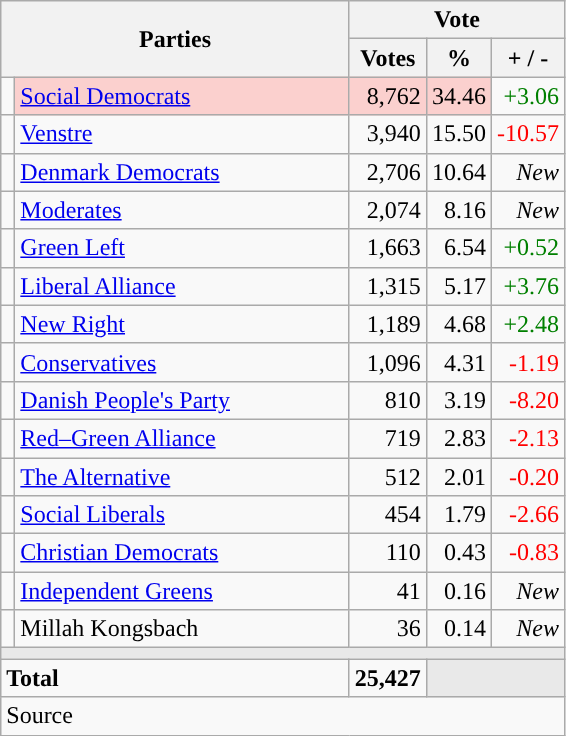<table class="wikitable" style="text-align:right;">
<tr>
<th style="text-align:centre;" rowspan="2" colspan="2" width="225">Parties</th>
<th colspan="3">Vote</th>
</tr>
<tr>
<th width="15">Votes</th>
<th width="15">%</th>
<th width="15">+ / -</th>
</tr>
<tr>
<td width="2" style="color:inherit;background:"></td>
<td bgcolor=#fbd0ce  align="left"><a href='#'>Social Democrats</a></td>
<td bgcolor=#fbd0ce>8,762</td>
<td bgcolor=#fbd0ce>34.46</td>
<td style=color:green;>+3.06</td>
</tr>
<tr>
<td width="2" style="color:inherit;background:"></td>
<td align="left"><a href='#'>Venstre</a></td>
<td>3,940</td>
<td>15.50</td>
<td style=color:red;>-10.57</td>
</tr>
<tr>
<td width="2" style="color:inherit;background:"></td>
<td align="left"><a href='#'>Denmark Democrats</a></td>
<td>2,706</td>
<td>10.64</td>
<td><em>New</em></td>
</tr>
<tr>
<td width="2" style="color:inherit;background:"></td>
<td align="left"><a href='#'>Moderates</a></td>
<td>2,074</td>
<td>8.16</td>
<td><em>New</em></td>
</tr>
<tr>
<td width="2" style="color:inherit;background:"></td>
<td align="left"><a href='#'>Green Left</a></td>
<td>1,663</td>
<td>6.54</td>
<td style=color:green;>+0.52</td>
</tr>
<tr>
<td width="2" style="color:inherit;background:"></td>
<td align="left"><a href='#'>Liberal Alliance</a></td>
<td>1,315</td>
<td>5.17</td>
<td style=color:green;>+3.76</td>
</tr>
<tr>
<td width="2" style="color:inherit;background:"></td>
<td align="left"><a href='#'>New Right</a></td>
<td>1,189</td>
<td>4.68</td>
<td style=color:green;>+2.48</td>
</tr>
<tr>
<td width="2" style="color:inherit;background:"></td>
<td align="left"><a href='#'>Conservatives</a></td>
<td>1,096</td>
<td>4.31</td>
<td style=color:red;>-1.19</td>
</tr>
<tr>
<td width="2" style="color:inherit;background:"></td>
<td align="left"><a href='#'>Danish People's Party</a></td>
<td>810</td>
<td>3.19</td>
<td style=color:red;>-8.20</td>
</tr>
<tr>
<td width="2" style="color:inherit;background:"></td>
<td align="left"><a href='#'>Red–Green Alliance</a></td>
<td>719</td>
<td>2.83</td>
<td style=color:red;>-2.13</td>
</tr>
<tr>
<td width="2" style="color:inherit;background:"></td>
<td align="left"><a href='#'>The Alternative</a></td>
<td>512</td>
<td>2.01</td>
<td style=color:red;>-0.20</td>
</tr>
<tr>
<td width="2" style="color:inherit;background:"></td>
<td align="left"><a href='#'>Social Liberals</a></td>
<td>454</td>
<td>1.79</td>
<td style=color:red;>-2.66</td>
</tr>
<tr>
<td width="2" style="color:inherit;background:"></td>
<td align="left"><a href='#'>Christian Democrats</a></td>
<td>110</td>
<td>0.43</td>
<td style=color:red;>-0.83</td>
</tr>
<tr>
<td width="2" style="color:inherit;background:"></td>
<td align="left"><a href='#'>Independent Greens</a></td>
<td>41</td>
<td>0.16</td>
<td><em>New</em></td>
</tr>
<tr>
<td width="2" style="color:inherit;background:"></td>
<td align="left">Millah Kongsbach</td>
<td>36</td>
<td>0.14</td>
<td><em>New</em></td>
</tr>
<tr>
<td colspan="7" bgcolor="#E9E9E9"></td>
</tr>
<tr>
<td align="left" colspan="2"><strong>Total</strong></td>
<td><strong>25,427</strong></td>
<td bgcolor="#E9E9E9" colspan="2"></td>
</tr>
<tr>
<td align="left" colspan="6">Source</td>
</tr>
</table>
